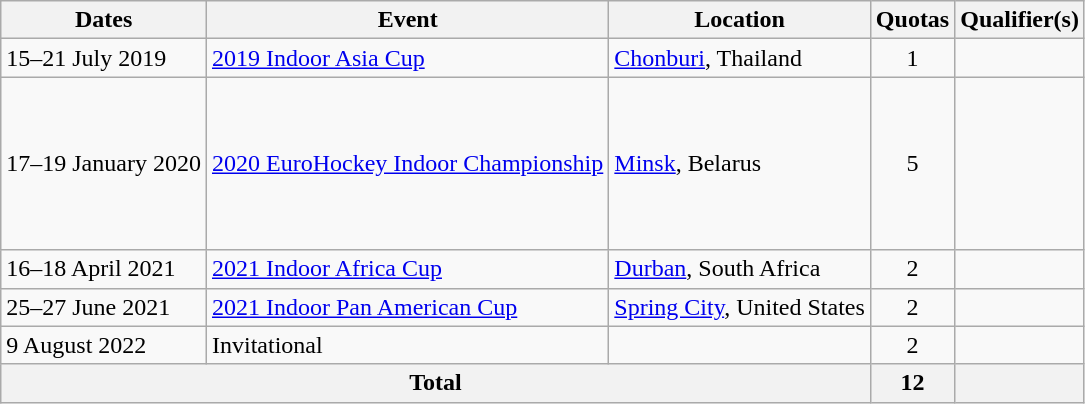<table class="wikitable">
<tr>
<th>Dates</th>
<th>Event</th>
<th>Location</th>
<th>Quotas</th>
<th>Qualifier(s)</th>
</tr>
<tr>
<td>15–21 July 2019</td>
<td><a href='#'>2019 Indoor Asia Cup</a></td>
<td><a href='#'>Chonburi</a>, Thailand</td>
<td align="center">1</td>
<td></td>
</tr>
<tr>
<td>17–19 January 2020</td>
<td><a href='#'>2020 EuroHockey Indoor Championship</a></td>
<td><a href='#'>Minsk</a>, Belarus</td>
<td align="center">5</td>
<td><br><br><s></s><br><br><s></s><br><br></td>
</tr>
<tr>
<td>16–18 April 2021</td>
<td><a href='#'>2021 Indoor Africa Cup</a></td>
<td><a href='#'>Durban</a>, South Africa</td>
<td align="center">2</td>
<td><br></td>
</tr>
<tr>
<td>25–27 June 2021</td>
<td><a href='#'>2021 Indoor Pan American Cup</a></td>
<td><a href='#'>Spring City</a>, United States</td>
<td align="center">2</td>
<td><br></td>
</tr>
<tr>
<td>9 August 2022</td>
<td>Invitational</td>
<td></td>
<td align="center">2</td>
<td><br></td>
</tr>
<tr>
<th colspan=3>Total</th>
<th>12</th>
<th></th>
</tr>
</table>
